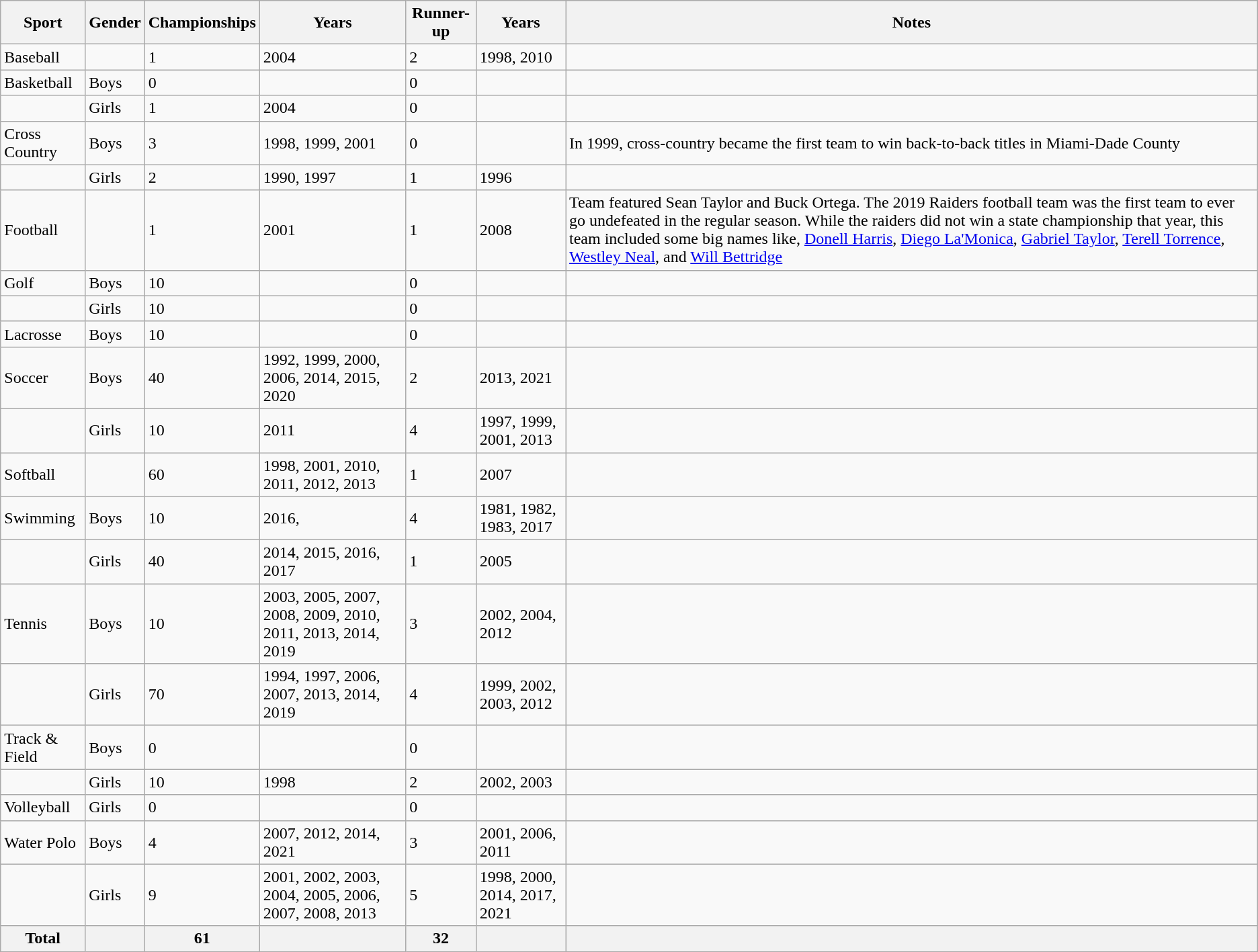<table class="wikitable">
<tr>
<th>Sport</th>
<th>Gender</th>
<th>Championships</th>
<th>Years</th>
<th>Runner-up</th>
<th>Years</th>
<th>Notes</th>
</tr>
<tr>
<td>Baseball</td>
<td></td>
<td>1</td>
<td>2004</td>
<td>2</td>
<td>1998, 2010</td>
<td></td>
</tr>
<tr>
<td>Basketball</td>
<td>Boys</td>
<td>0</td>
<td></td>
<td>0</td>
<td></td>
<td></td>
</tr>
<tr>
<td></td>
<td>Girls</td>
<td>1</td>
<td>2004</td>
<td>0</td>
<td></td>
<td></td>
</tr>
<tr>
<td>Cross Country</td>
<td>Boys</td>
<td>3</td>
<td>1998, 1999, 2001</td>
<td>0</td>
<td></td>
<td>In 1999, cross-country became the first team to win back-to-back titles in Miami-Dade County</td>
</tr>
<tr>
<td></td>
<td>Girls</td>
<td>2</td>
<td>1990, 1997</td>
<td>1</td>
<td>1996</td>
<td></td>
</tr>
<tr>
<td>Football</td>
<td></td>
<td>1</td>
<td>2001</td>
<td>1</td>
<td>2008</td>
<td>Team featured Sean Taylor and Buck Ortega. The 2019 Raiders football team was the first team to ever go undefeated in the regular season. While the raiders did not win a state championship that year, this team included some big names like, <a href='#'>Donell Harris</a>, <a href='#'>Diego La'Monica</a>, <a href='#'>Gabriel Taylor</a>, <a href='#'>Terell Torrence</a>, <a href='#'>Westley Neal</a>, and <a href='#'>Will Bettridge</a></td>
</tr>
<tr>
<td>Golf</td>
<td>Boys</td>
<td>10</td>
<td></td>
<td>0</td>
<td></td>
<td></td>
</tr>
<tr>
<td></td>
<td>Girls</td>
<td>10</td>
<td></td>
<td>0</td>
<td></td>
<td></td>
</tr>
<tr>
<td>Lacrosse</td>
<td>Boys</td>
<td>10</td>
<td></td>
<td>0</td>
<td></td>
<td></td>
</tr>
<tr>
<td>Soccer</td>
<td>Boys</td>
<td>40</td>
<td>1992, 1999, 2000, 2006, 2014, 2015, 2020</td>
<td>2</td>
<td>2013, 2021</td>
<td></td>
</tr>
<tr>
<td></td>
<td>Girls</td>
<td>10</td>
<td>2011</td>
<td>4</td>
<td>1997, 1999, 2001, 2013</td>
<td></td>
</tr>
<tr>
<td>Softball</td>
<td></td>
<td>60</td>
<td>1998, 2001, 2010, 2011, 2012, 2013</td>
<td>1</td>
<td>2007</td>
<td></td>
</tr>
<tr>
<td>Swimming</td>
<td>Boys</td>
<td>10</td>
<td>2016,</td>
<td>4</td>
<td>1981, 1982, 1983, 2017</td>
<td></td>
</tr>
<tr>
<td></td>
<td>Girls</td>
<td>40</td>
<td>2014, 2015, 2016, 2017</td>
<td>1</td>
<td>2005</td>
<td></td>
</tr>
<tr>
<td>Tennis</td>
<td>Boys</td>
<td>10</td>
<td>2003, 2005, 2007, 2008, 2009, 2010, 2011, 2013, 2014, 2019</td>
<td>3</td>
<td>2002, 2004, 2012</td>
<td></td>
</tr>
<tr>
<td></td>
<td>Girls</td>
<td>70</td>
<td>1994, 1997, 2006, 2007, 2013, 2014, 2019</td>
<td>4</td>
<td>1999, 2002, 2003, 2012</td>
<td></td>
</tr>
<tr>
<td>Track & Field</td>
<td>Boys</td>
<td>0</td>
<td></td>
<td>0</td>
<td></td>
<td></td>
</tr>
<tr>
<td></td>
<td>Girls</td>
<td>10</td>
<td>1998</td>
<td>2</td>
<td>2002, 2003</td>
<td></td>
</tr>
<tr>
<td>Volleyball</td>
<td>Girls</td>
<td>0</td>
<td></td>
<td>0</td>
<td></td>
<td></td>
</tr>
<tr>
<td>Water Polo</td>
<td>Boys</td>
<td>4</td>
<td>2007, 2012, 2014, 2021</td>
<td>3</td>
<td>2001, 2006, 2011</td>
<td></td>
</tr>
<tr>
<td></td>
<td>Girls</td>
<td>9</td>
<td>2001, 2002, 2003, 2004, 2005, 2006, 2007, 2008, 2013</td>
<td>5</td>
<td>1998, 2000, 2014, 2017, 2021</td>
<td></td>
</tr>
<tr>
<th>Total</th>
<th></th>
<th>61</th>
<th></th>
<th>32</th>
<th></th>
<th></th>
</tr>
</table>
